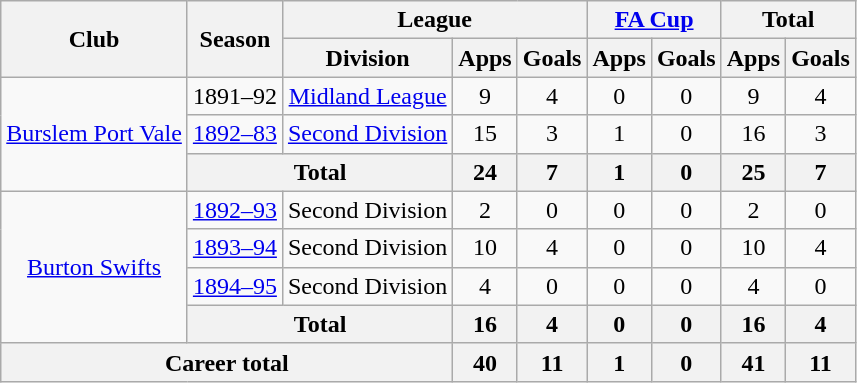<table class="wikitable" style="text-align:center">
<tr>
<th rowspan="2">Club</th>
<th rowspan="2">Season</th>
<th colspan="3">League</th>
<th colspan="2"><a href='#'>FA Cup</a></th>
<th colspan="2">Total</th>
</tr>
<tr>
<th>Division</th>
<th>Apps</th>
<th>Goals</th>
<th>Apps</th>
<th>Goals</th>
<th>Apps</th>
<th>Goals</th>
</tr>
<tr>
<td rowspan="3"><a href='#'>Burslem Port Vale</a></td>
<td>1891–92</td>
<td><a href='#'>Midland League</a></td>
<td>9</td>
<td>4</td>
<td>0</td>
<td>0</td>
<td>9</td>
<td>4</td>
</tr>
<tr>
<td><a href='#'>1892–83</a></td>
<td><a href='#'>Second Division</a></td>
<td>15</td>
<td>3</td>
<td>1</td>
<td>0</td>
<td>16</td>
<td>3</td>
</tr>
<tr>
<th colspan="2">Total</th>
<th>24</th>
<th>7</th>
<th>1</th>
<th>0</th>
<th>25</th>
<th>7</th>
</tr>
<tr>
<td rowspan="4"><a href='#'>Burton Swifts</a></td>
<td><a href='#'>1892–93</a></td>
<td>Second Division</td>
<td>2</td>
<td>0</td>
<td>0</td>
<td>0</td>
<td>2</td>
<td>0</td>
</tr>
<tr>
<td><a href='#'>1893–94</a></td>
<td>Second Division</td>
<td>10</td>
<td>4</td>
<td>0</td>
<td>0</td>
<td>10</td>
<td>4</td>
</tr>
<tr>
<td><a href='#'>1894–95</a></td>
<td>Second Division</td>
<td>4</td>
<td>0</td>
<td>0</td>
<td>0</td>
<td>4</td>
<td>0</td>
</tr>
<tr>
<th colspan="2">Total</th>
<th>16</th>
<th>4</th>
<th>0</th>
<th>0</th>
<th>16</th>
<th>4</th>
</tr>
<tr>
<th colspan="3">Career total</th>
<th>40</th>
<th>11</th>
<th>1</th>
<th>0</th>
<th>41</th>
<th>11</th>
</tr>
</table>
